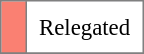<table bgcolor="#f7f8ff" cellpadding="8" cellspacing="0" border="1" style="font-size: 95%; border: gray solid 1px; border-collapse: collapse;text-align:center;">
<tr>
<td style="background:#FA8072;"></td>
<td bgcolor="#FFFFFF" align="left">Relegated</td>
</tr>
<tr>
</tr>
</table>
